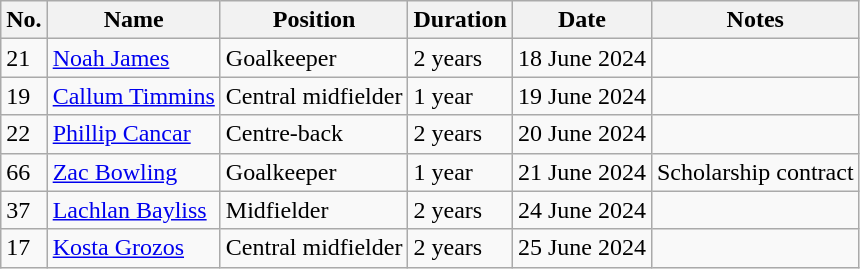<table class="wikitable">
<tr>
<th>No.</th>
<th>Name</th>
<th>Position</th>
<th>Duration</th>
<th>Date</th>
<th>Notes</th>
</tr>
<tr>
<td>21</td>
<td><a href='#'>Noah James</a></td>
<td>Goalkeeper</td>
<td>2 years</td>
<td>18 June 2024</td>
<td></td>
</tr>
<tr>
<td>19</td>
<td><a href='#'>Callum Timmins</a></td>
<td>Central midfielder</td>
<td>1 year</td>
<td>19 June 2024</td>
<td></td>
</tr>
<tr>
<td>22</td>
<td><a href='#'>Phillip Cancar</a></td>
<td>Centre-back</td>
<td>2 years</td>
<td>20 June 2024</td>
<td></td>
</tr>
<tr>
<td>66</td>
<td><a href='#'>Zac Bowling</a></td>
<td>Goalkeeper</td>
<td>1 year</td>
<td>21 June 2024</td>
<td>Scholarship contract</td>
</tr>
<tr>
<td>37</td>
<td> <a href='#'>Lachlan Bayliss</a></td>
<td>Midfielder</td>
<td>2 years</td>
<td>24 June 2024</td>
<td></td>
</tr>
<tr>
<td>17</td>
<td><a href='#'>Kosta Grozos</a></td>
<td>Central midfielder</td>
<td>2 years</td>
<td>25 June 2024</td>
<td></td>
</tr>
</table>
